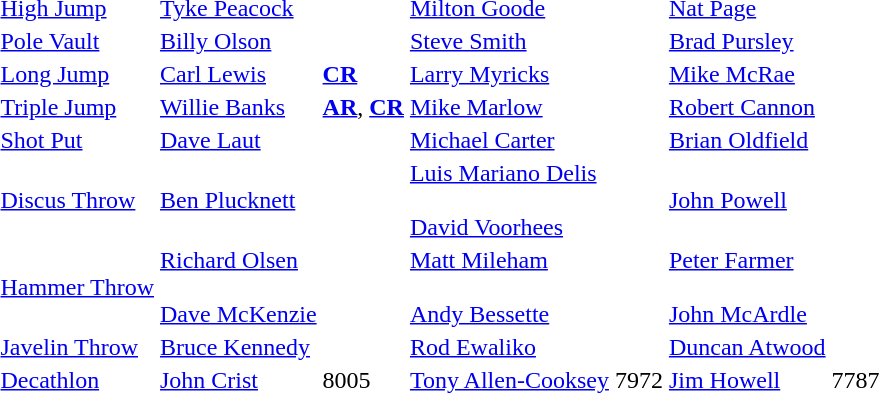<table>
<tr>
<td><a href='#'>High Jump</a></td>
<td><a href='#'>Tyke Peacock</a></td>
<td></td>
<td><a href='#'>Milton Goode</a></td>
<td></td>
<td><a href='#'>Nat Page</a></td>
<td></td>
</tr>
<tr>
<td><a href='#'>Pole Vault</a></td>
<td><a href='#'>Billy Olson</a></td>
<td></td>
<td><a href='#'>Steve Smith</a></td>
<td></td>
<td><a href='#'>Brad Pursley</a></td>
<td></td>
</tr>
<tr>
<td><a href='#'>Long Jump</a></td>
<td><a href='#'>Carl Lewis</a></td>
<td> <strong><a href='#'>CR</a></strong></td>
<td><a href='#'>Larry Myricks</a></td>
<td></td>
<td><a href='#'>Mike McRae</a></td>
<td></td>
</tr>
<tr>
<td><a href='#'>Triple Jump</a></td>
<td><a href='#'>Willie Banks</a></td>
<td> <strong><a href='#'>AR</a></strong>, <strong><a href='#'>CR</a></strong></td>
<td><a href='#'>Mike Marlow</a></td>
<td></td>
<td><a href='#'>Robert Cannon</a></td>
<td></td>
</tr>
<tr>
<td><a href='#'>Shot Put</a></td>
<td><a href='#'>Dave Laut</a></td>
<td></td>
<td><a href='#'>Michael Carter</a></td>
<td></td>
<td><a href='#'>Brian Oldfield</a></td>
<td></td>
</tr>
<tr>
<td><a href='#'>Discus Throw</a></td>
<td><a href='#'>Ben Plucknett</a></td>
<td></td>
<td><a href='#'>Luis Mariano Delis</a><br><br><a href='#'>David Voorhees</a></td>
<td><br><br></td>
<td><a href='#'>John Powell</a></td>
<td></td>
</tr>
<tr>
<td><a href='#'>Hammer Throw</a></td>
<td><a href='#'>Richard Olsen</a><br><br><a href='#'>Dave McKenzie</a></td>
<td><br><br></td>
<td><a href='#'>Matt Mileham</a><br><br><a href='#'>Andy Bessette</a></td>
<td><br><br></td>
<td><a href='#'>Peter Farmer</a><br><br><a href='#'>John McArdle</a></td>
<td><br><br></td>
</tr>
<tr>
<td><a href='#'>Javelin Throw</a></td>
<td><a href='#'>Bruce Kennedy</a></td>
<td></td>
<td><a href='#'>Rod Ewaliko</a></td>
<td></td>
<td><a href='#'>Duncan Atwood</a></td>
<td></td>
</tr>
<tr>
<td><a href='#'>Decathlon</a></td>
<td><a href='#'>John Crist</a></td>
<td>8005</td>
<td><a href='#'>Tony Allen-Cooksey</a></td>
<td>7972</td>
<td><a href='#'>Jim Howell</a></td>
<td>7787</td>
</tr>
</table>
